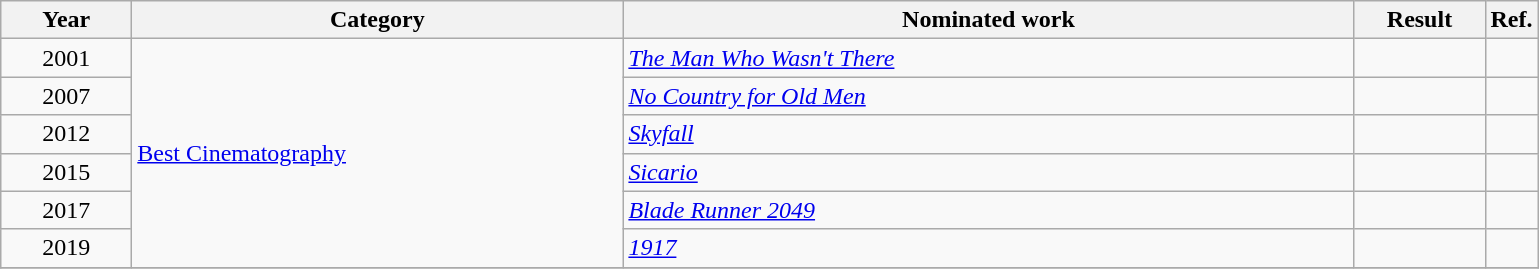<table class=wikitable>
<tr>
<th scope="col" style="width:5em;">Year</th>
<th scope="col" style="width:20em;">Category</th>
<th scope="col" style="width:30em;">Nominated work</th>
<th scope="col" style="width:5em;">Result</th>
<th>Ref.</th>
</tr>
<tr>
<td style="text-align:center;">2001</td>
<td rowspan=6><a href='#'>Best Cinematography</a></td>
<td><em><a href='#'>The Man Who Wasn't There</a></em></td>
<td></td>
<td></td>
</tr>
<tr>
<td style="text-align:center;">2007</td>
<td><em><a href='#'>No Country for Old Men</a></em></td>
<td></td>
<td></td>
</tr>
<tr>
<td style="text-align:center;">2012</td>
<td><em><a href='#'>Skyfall</a></em></td>
<td></td>
<td></td>
</tr>
<tr>
<td style="text-align:center;">2015</td>
<td><em><a href='#'>Sicario</a></em></td>
<td></td>
<td></td>
</tr>
<tr>
<td style="text-align:center;">2017</td>
<td><em><a href='#'>Blade Runner 2049</a></em></td>
<td></td>
<td></td>
</tr>
<tr>
<td style="text-align:center;">2019</td>
<td><em><a href='#'>1917</a></em></td>
<td></td>
<td></td>
</tr>
<tr>
</tr>
</table>
